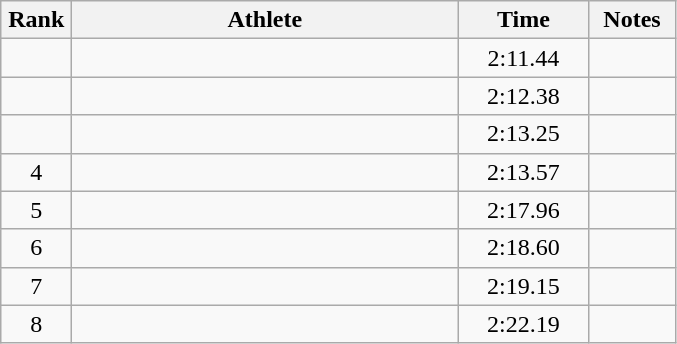<table class="wikitable" style="text-align:center">
<tr>
<th width=40>Rank</th>
<th width=250>Athlete</th>
<th width=80>Time</th>
<th width=50>Notes</th>
</tr>
<tr>
<td></td>
<td align=left></td>
<td>2:11.44</td>
<td></td>
</tr>
<tr>
<td></td>
<td align=left></td>
<td>2:12.38</td>
<td></td>
</tr>
<tr>
<td></td>
<td align=left></td>
<td>2:13.25</td>
<td></td>
</tr>
<tr>
<td>4</td>
<td align=left></td>
<td>2:13.57</td>
<td></td>
</tr>
<tr>
<td>5</td>
<td align=left></td>
<td>2:17.96</td>
<td></td>
</tr>
<tr>
<td>6</td>
<td align=left></td>
<td>2:18.60</td>
<td></td>
</tr>
<tr>
<td>7</td>
<td align=left></td>
<td>2:19.15</td>
<td></td>
</tr>
<tr>
<td>8</td>
<td align=left></td>
<td>2:22.19</td>
<td></td>
</tr>
</table>
